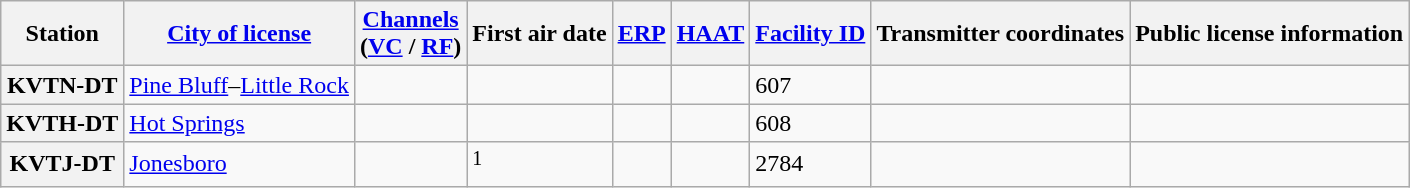<table class="wikitable">
<tr>
<th>Station</th>
<th><a href='#'>City of license</a></th>
<th><a href='#'>Channels</a><br>(<a href='#'>VC</a> / <a href='#'>RF</a>)</th>
<th>First air date</th>
<th><a href='#'>ERP</a></th>
<th><a href='#'>HAAT</a></th>
<th><a href='#'>Facility ID</a></th>
<th>Transmitter coordinates</th>
<th>Public license information</th>
</tr>
<tr>
<th scope="row">KVTN-DT</th>
<td><a href='#'>Pine Bluff</a>–<a href='#'>Little Rock</a></td>
<td></td>
<td></td>
<td></td>
<td></td>
<td>607</td>
<td></td>
<td></td>
</tr>
<tr>
<th scope="row">KVTH-DT</th>
<td><a href='#'>Hot Springs</a></td>
<td></td>
<td></td>
<td></td>
<td></td>
<td>608</td>
<td></td>
<td></td>
</tr>
<tr>
<th scope="row">KVTJ-DT</th>
<td><a href='#'>Jonesboro</a></td>
<td></td>
<td><sup>1</sup></td>
<td></td>
<td></td>
<td>2784</td>
<td></td>
<td></td>
</tr>
</table>
